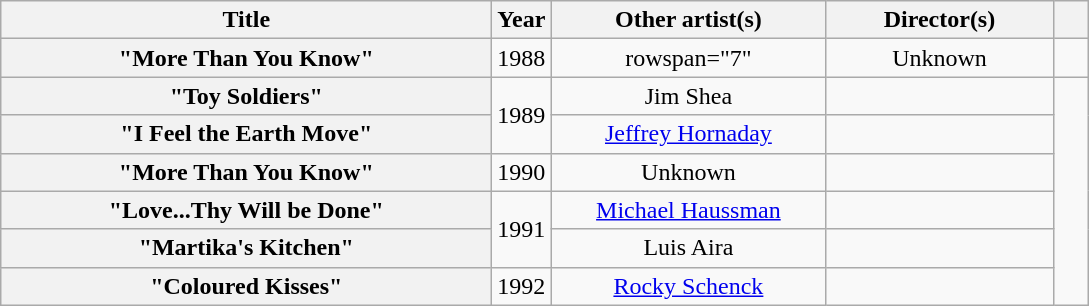<table class="wikitable plainrowheaders" style="text-align:center;">
<tr>
<th scope="col" style="width: 20em;">Title</th>
<th scope="col" style="width: 1em;">Year</th>
<th scope="col" style="width: 11em;">Other artist(s)</th>
<th scope="col" style="width: 9em;">Director(s)</th>
<th scope="col" style="width: 1em;"></th>
</tr>
<tr>
<th scope="row">"More Than You Know"</th>
<td rowspan="1">1988</td>
<td>rowspan="7" </td>
<td rowspan="1">Unknown</td>
<td></td>
</tr>
<tr>
<th scope="row">"Toy Soldiers"</th>
<td rowspan="2">1989</td>
<td rowspan="1">Jim Shea</td>
<td></td>
</tr>
<tr>
<th scope="row">"I Feel the Earth Move"</th>
<td rowspan="1"><a href='#'>Jeffrey Hornaday</a></td>
<td></td>
</tr>
<tr>
<th scope="row">"More Than You Know"</th>
<td rowspan="1">1990</td>
<td rowspan="1">Unknown</td>
<td></td>
</tr>
<tr>
<th scope="row">"Love...Thy Will be Done"</th>
<td rowspan="2">1991</td>
<td rowspan="1"><a href='#'>Michael Haussman</a></td>
<td></td>
</tr>
<tr>
<th scope="row">"Martika's Kitchen"</th>
<td rowspan="1">Luis Aira</td>
<td></td>
</tr>
<tr>
<th scope="row">"Coloured Kisses"</th>
<td rowspan="1">1992</td>
<td rowspan="1"><a href='#'>Rocky Schenck</a></td>
<td></td>
</tr>
</table>
